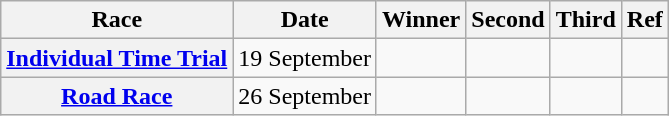<table class="wikitable plainrowheaders">
<tr>
<th>Race</th>
<th>Date</th>
<th>Winner</th>
<th>Second</th>
<th>Third</th>
<th>Ref</th>
</tr>
<tr>
<th scope=row><a href='#'>Individual Time Trial</a></th>
<td>19 September</td>
<td></td>
<td></td>
<td></td>
<td></td>
</tr>
<tr>
<th scope=row><a href='#'>Road Race</a></th>
<td>26 September</td>
<td></td>
<td></td>
<td></td>
<td></td>
</tr>
</table>
